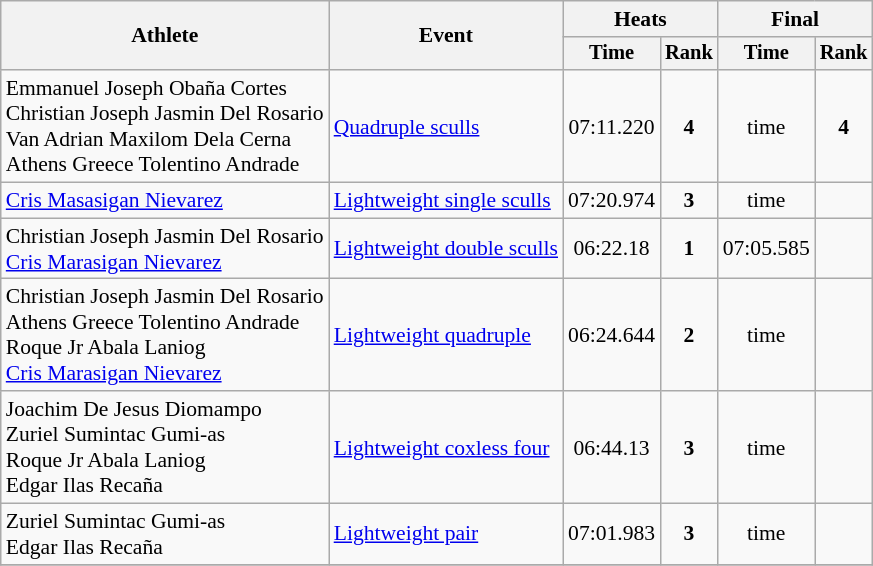<table class=wikitable style="font-size:90%; text-align:center">
<tr>
<th rowspan=2>Athlete</th>
<th rowspan=2>Event</th>
<th colspan=2>Heats</th>
<th colspan=2>Final</th>
</tr>
<tr style=font-size:95%>
<th>Time</th>
<th>Rank</th>
<th>Time</th>
<th>Rank</th>
</tr>
<tr>
<td align=left>Emmanuel Joseph Obaña Cortes<br>Christian Joseph Jasmin Del Rosario<br>Van Adrian Maxilom Dela Cerna<br>Athens Greece Tolentino Andrade</td>
<td align=left><a href='#'>Quadruple sculls</a></td>
<td>07:11.220</td>
<td><strong>4</strong></td>
<td>time</td>
<td><strong>4</strong></td>
</tr>
<tr>
<td align=left><a href='#'>Cris Masasigan Nievarez</a></td>
<td align=left><a href='#'>Lightweight single sculls</a></td>
<td>07:20.974</td>
<td><strong>3</strong></td>
<td>time</td>
<td></td>
</tr>
<tr>
<td align=left>Christian Joseph Jasmin Del Rosario<br><a href='#'>Cris Marasigan Nievarez</a></td>
<td align=left><a href='#'>Lightweight double sculls</a></td>
<td>06:22.18</td>
<td><strong>1</strong></td>
<td>07:05.585</td>
<td></td>
</tr>
<tr>
<td align=left>Christian Joseph Jasmin Del Rosario<br>Athens Greece Tolentino Andrade<br>Roque Jr Abala Laniog<br><a href='#'>Cris Marasigan Nievarez</a></td>
<td align=left><a href='#'>Lightweight quadruple</a></td>
<td>06:24.644</td>
<td><strong>2</strong></td>
<td>time</td>
<td></td>
</tr>
<tr>
<td align=left>Joachim De Jesus Diomampo<br>Zuriel Sumintac Gumi-as<br>Roque Jr Abala Laniog<br>Edgar Ilas Recaña</td>
<td align=left><a href='#'>Lightweight coxless four</a></td>
<td>06:44.13</td>
<td><strong>3</strong></td>
<td>time</td>
<td></td>
</tr>
<tr>
<td align=left>Zuriel Sumintac Gumi-as<br>Edgar Ilas Recaña</td>
<td align=left><a href='#'>Lightweight pair</a></td>
<td>07:01.983</td>
<td><strong>3</strong></td>
<td>time</td>
<td></td>
</tr>
<tr>
</tr>
</table>
